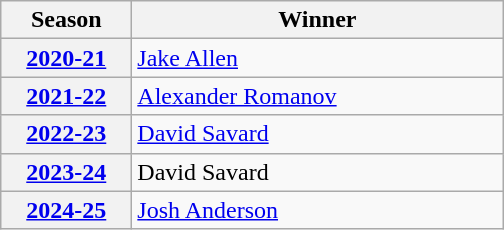<table class="wikitable">
<tr>
<th scope="col" style="width:5em">Season</th>
<th scope="col" style="width:15em">Winner</th>
</tr>
<tr>
<th scope="row"><a href='#'>2020-21</a></th>
<td><a href='#'>Jake Allen</a></td>
</tr>
<tr>
<th scope="row"><a href='#'>2021-22</a></th>
<td><a href='#'>Alexander Romanov</a></td>
</tr>
<tr>
<th scope="row"><a href='#'>2022-23</a></th>
<td><a href='#'>David Savard</a></td>
</tr>
<tr>
<th scope="row"><a href='#'>2023-24</a></th>
<td>David Savard</td>
</tr>
<tr>
<th scope="row"><a href='#'>2024-25</a></th>
<td><a href='#'>Josh Anderson</a></td>
</tr>
</table>
